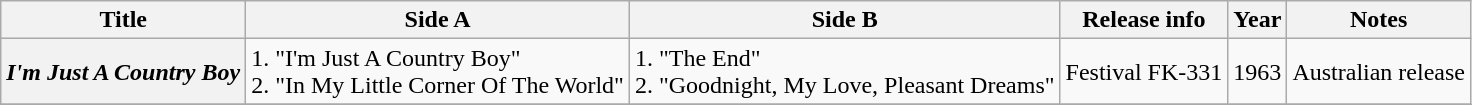<table class="wikitable plainrowheaders sortable">
<tr>
<th scope="col">Title</th>
<th scope="col">Side A</th>
<th scope="col">Side B</th>
<th scope="col">Release info</th>
<th scope="col">Year</th>
<th scope="col" class="unsortable">Notes</th>
</tr>
<tr>
<th scope="row"><em>I'm Just A Country Boy</em></th>
<td>1. "I'm Just A Country Boy"<br>2. "In My Little Corner Of The World"</td>
<td>1. "The End"<br>2. "Goodnight, My Love, Pleasant Dreams"</td>
<td>Festival FK-331</td>
<td>1963</td>
<td>Australian release</td>
</tr>
<tr>
</tr>
</table>
